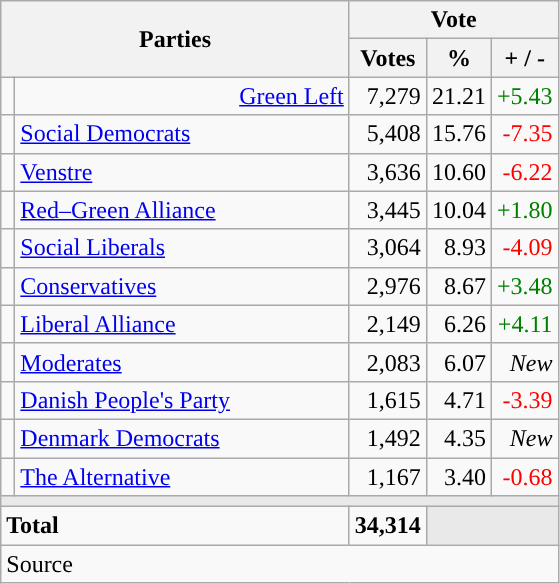<table class="wikitable" style="text-align:right;">
<tr>
<th style="text-align:centre;" rowspan="2" colspan="2" width="225">Parties</th>
<th colspan="3">Vote</th>
</tr>
<tr>
<th width="15">Votes</th>
<th width="15">%</th>
<th width="15">+ / -</th>
</tr>
<tr>
<td width=2 bgcolor=></td>
<td><a href='#'>Green Left</a></td>
<td>7,279</td>
<td>21.21</td>
<td style=color:green;>+5.43</td>
</tr>
<tr>
<td width=2 bgcolor=></td>
<td align=left><a href='#'>Social Democrats</a></td>
<td>5,408</td>
<td>15.76</td>
<td style=color:red;>-7.35</td>
</tr>
<tr>
<td width=2 bgcolor=></td>
<td align=left><a href='#'>Venstre</a></td>
<td>3,636</td>
<td>10.60</td>
<td style=color:red;>-6.22</td>
</tr>
<tr>
<td width=2 bgcolor=></td>
<td align=left><a href='#'>Red–Green Alliance</a></td>
<td>3,445</td>
<td>10.04</td>
<td style=color:green;>+1.80</td>
</tr>
<tr>
<td width=2 bgcolor=></td>
<td align=left><a href='#'>Social Liberals</a></td>
<td>3,064</td>
<td>8.93</td>
<td style=color:red;>-4.09</td>
</tr>
<tr>
<td width=2 bgcolor=></td>
<td align=left><a href='#'>Conservatives</a></td>
<td>2,976</td>
<td>8.67</td>
<td style=color:green;>+3.48</td>
</tr>
<tr>
<td width=2 bgcolor=></td>
<td align=left><a href='#'>Liberal Alliance</a></td>
<td>2,149</td>
<td>6.26</td>
<td style=color:green;>+4.11</td>
</tr>
<tr>
<td width=2 bgcolor=></td>
<td align=left><a href='#'>Moderates</a></td>
<td>2,083</td>
<td>6.07</td>
<td><em>New</em></td>
</tr>
<tr>
<td width=2 bgcolor=></td>
<td align=left><a href='#'>Danish People's Party</a></td>
<td>1,615</td>
<td>4.71</td>
<td style=color:red;>-3.39</td>
</tr>
<tr>
<td width=2 bgcolor=></td>
<td align=left><a href='#'>Denmark Democrats</a></td>
<td>1,492</td>
<td>4.35</td>
<td><em>New</em></td>
</tr>
<tr>
<td width=2 bgcolor=></td>
<td align=left><a href='#'>The Alternative</a></td>
<td>1,167</td>
<td>3.40</td>
<td style=color:red;>-0.68</td>
</tr>
<tr>
<td colspan="7" bgcolor="#E9E9E9"></td>
</tr>
<tr>
<td align="left" colspan="2"><strong>Total</strong></td>
<td><strong>34,314</strong></td>
<td bgcolor=#E9E9E9 colspan=2></td>
</tr>
<tr>
<td align="left" colspan="6">Source</td>
</tr>
</table>
